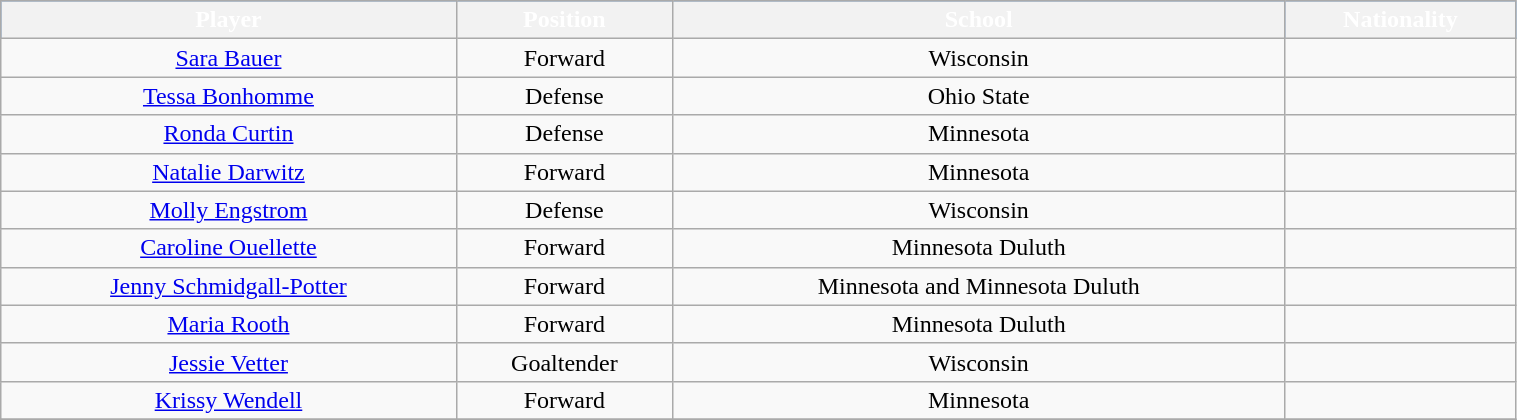<table class="wikitable" width="80%" style="text-align: center;">
<tr style="background-color:#005ac0; color:#FFFFFF;">
<th>Player</th>
<th>Position</th>
<th>School</th>
<th>Nationality</th>
</tr>
<tr>
<td><a href='#'>Sara Bauer</a></td>
<td>Forward</td>
<td>Wisconsin</td>
<td></td>
</tr>
<tr>
<td><a href='#'>Tessa Bonhomme</a></td>
<td>Defense</td>
<td>Ohio State</td>
<td></td>
</tr>
<tr>
<td><a href='#'>Ronda Curtin</a></td>
<td>Defense</td>
<td>Minnesota</td>
<td></td>
</tr>
<tr>
<td><a href='#'>Natalie Darwitz</a></td>
<td>Forward</td>
<td>Minnesota</td>
<td></td>
</tr>
<tr>
<td><a href='#'>Molly Engstrom</a></td>
<td>Defense</td>
<td>Wisconsin</td>
<td></td>
</tr>
<tr>
<td><a href='#'>Caroline Ouellette</a></td>
<td>Forward</td>
<td>Minnesota Duluth</td>
<td></td>
</tr>
<tr>
<td><a href='#'>Jenny Schmidgall-Potter</a></td>
<td>Forward</td>
<td>Minnesota and Minnesota Duluth</td>
<td></td>
</tr>
<tr>
<td><a href='#'>Maria Rooth</a></td>
<td>Forward</td>
<td>Minnesota Duluth</td>
<td></td>
</tr>
<tr>
<td><a href='#'>Jessie Vetter</a></td>
<td>Goaltender</td>
<td>Wisconsin</td>
<td></td>
</tr>
<tr>
<td><a href='#'>Krissy Wendell</a></td>
<td>Forward</td>
<td>Minnesota</td>
<td></td>
</tr>
<tr>
</tr>
</table>
